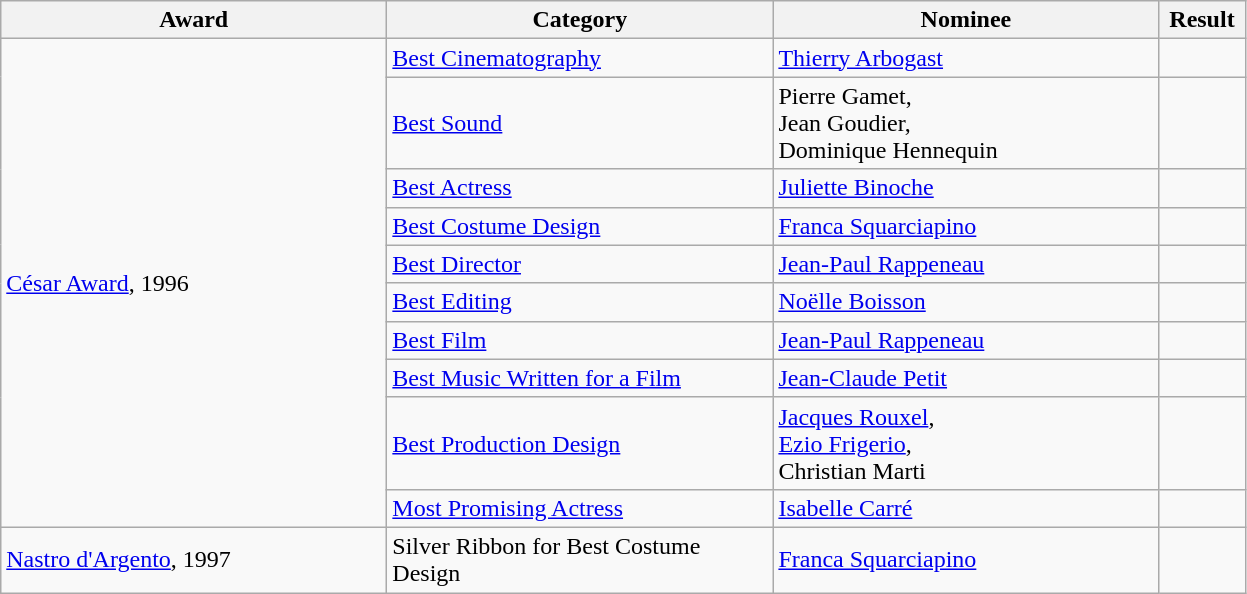<table class="wikitable">
<tr>
<th style="width:250px;">Award</th>
<th style="width:250px;">Category</th>
<th style="width:250px;">Nominee</th>
<th style="width:50px;">Result</th>
</tr>
<tr>
<td rowspan="10"><a href='#'>César Award</a>, 1996</td>
<td><a href='#'>Best Cinematography</a></td>
<td><a href='#'>Thierry Arbogast</a></td>
<td></td>
</tr>
<tr>
<td><a href='#'>Best Sound</a></td>
<td>Pierre Gamet,<br>Jean Goudier,<br>Dominique Hennequin</td>
<td></td>
</tr>
<tr>
<td><a href='#'>Best Actress</a></td>
<td><a href='#'>Juliette Binoche</a></td>
<td></td>
</tr>
<tr>
<td><a href='#'>Best Costume Design</a></td>
<td><a href='#'>Franca Squarciapino</a></td>
<td></td>
</tr>
<tr>
<td><a href='#'>Best Director</a></td>
<td><a href='#'>Jean-Paul Rappeneau</a></td>
<td></td>
</tr>
<tr>
<td><a href='#'>Best Editing</a></td>
<td><a href='#'>Noëlle Boisson</a></td>
<td></td>
</tr>
<tr>
<td><a href='#'>Best Film</a></td>
<td><a href='#'>Jean-Paul Rappeneau</a></td>
<td></td>
</tr>
<tr>
<td><a href='#'>Best Music Written for a Film</a></td>
<td><a href='#'>Jean-Claude Petit</a></td>
<td></td>
</tr>
<tr>
<td><a href='#'>Best Production Design</a></td>
<td><a href='#'>Jacques Rouxel</a>,<br><a href='#'>Ezio Frigerio</a>,<br>Christian Marti</td>
<td></td>
</tr>
<tr>
<td><a href='#'>Most Promising Actress</a></td>
<td><a href='#'>Isabelle Carré</a></td>
<td></td>
</tr>
<tr>
<td><a href='#'>Nastro d'Argento</a>, 1997</td>
<td>Silver Ribbon for Best Costume Design</td>
<td><a href='#'>Franca Squarciapino</a></td>
<td></td>
</tr>
</table>
